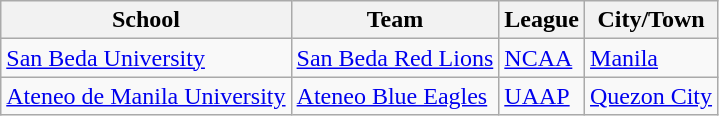<table class="wikitable">
<tr>
<th>School</th>
<th>Team</th>
<th>League</th>
<th>City/Town</th>
</tr>
<tr>
<td><a href='#'>San Beda University</a></td>
<td><a href='#'>San Beda Red Lions</a></td>
<td><a href='#'>NCAA</a></td>
<td><a href='#'>Manila</a></td>
</tr>
<tr>
<td><a href='#'>Ateneo de Manila University</a></td>
<td><a href='#'>Ateneo Blue Eagles</a></td>
<td><a href='#'>UAAP</a></td>
<td><a href='#'>Quezon City</a></td>
</tr>
</table>
